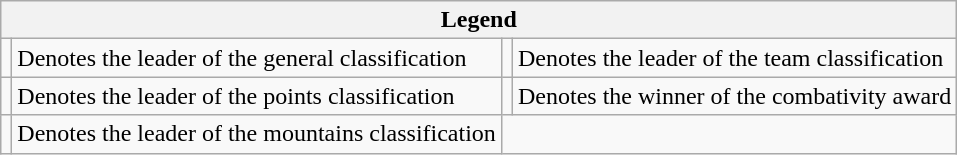<table class="wikitable">
<tr>
<th scope="col" colspan="4">Legend</th>
</tr>
<tr>
<td></td>
<td>Denotes the leader of the general classification</td>
<td></td>
<td>Denotes the leader of the team classification</td>
</tr>
<tr>
<td></td>
<td>Denotes the leader of the points classification</td>
<td></td>
<td>Denotes the winner of the combativity award</td>
</tr>
<tr>
<td></td>
<td>Denotes the leader of the mountains classification</td>
</tr>
</table>
